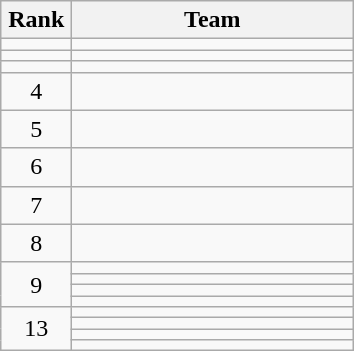<table class="wikitable" style="text-align: center;">
<tr>
<th width=40>Rank</th>
<th width=180>Team</th>
</tr>
<tr align=center>
<td></td>
<td style="text-align:left;"></td>
</tr>
<tr align=center>
<td></td>
<td style="text-align:left;"></td>
</tr>
<tr align=center>
<td></td>
<td style="text-align:left;"></td>
</tr>
<tr align=center>
<td>4</td>
<td style="text-align:left;"></td>
</tr>
<tr align=center>
<td>5</td>
<td style="text-align:left;"></td>
</tr>
<tr align=center>
<td>6</td>
<td style="text-align:left;"></td>
</tr>
<tr align=center>
<td>7</td>
<td style="text-align:left;"></td>
</tr>
<tr align=center>
<td>8</td>
<td style="text-align:left;"></td>
</tr>
<tr align=center>
<td rowspan=4>9</td>
<td style="text-align:left;"></td>
</tr>
<tr align=center>
<td style="text-align:left;"></td>
</tr>
<tr align=center>
<td style="text-align:left;"></td>
</tr>
<tr align=center>
<td style="text-align:left;"></td>
</tr>
<tr align=center>
<td rowspan=4>13</td>
<td style="text-align:left;"></td>
</tr>
<tr align=center>
<td style="text-align:left;"></td>
</tr>
<tr align=center>
<td style="text-align:left;"></td>
</tr>
<tr align=center>
<td style="text-align:left;"></td>
</tr>
</table>
